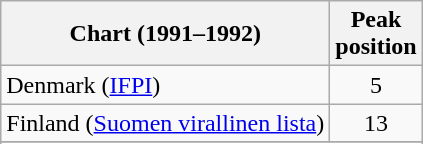<table class="wikitable sortable">
<tr>
<th>Chart (1991–1992)</th>
<th>Peak<br>position</th>
</tr>
<tr>
<td>Denmark (<a href='#'>IFPI</a>)</td>
<td align="center">5</td>
</tr>
<tr>
<td>Finland (<a href='#'>Suomen virallinen lista</a>)</td>
<td align="center">13</td>
</tr>
<tr>
</tr>
<tr>
</tr>
<tr>
</tr>
<tr>
</tr>
<tr>
</tr>
</table>
